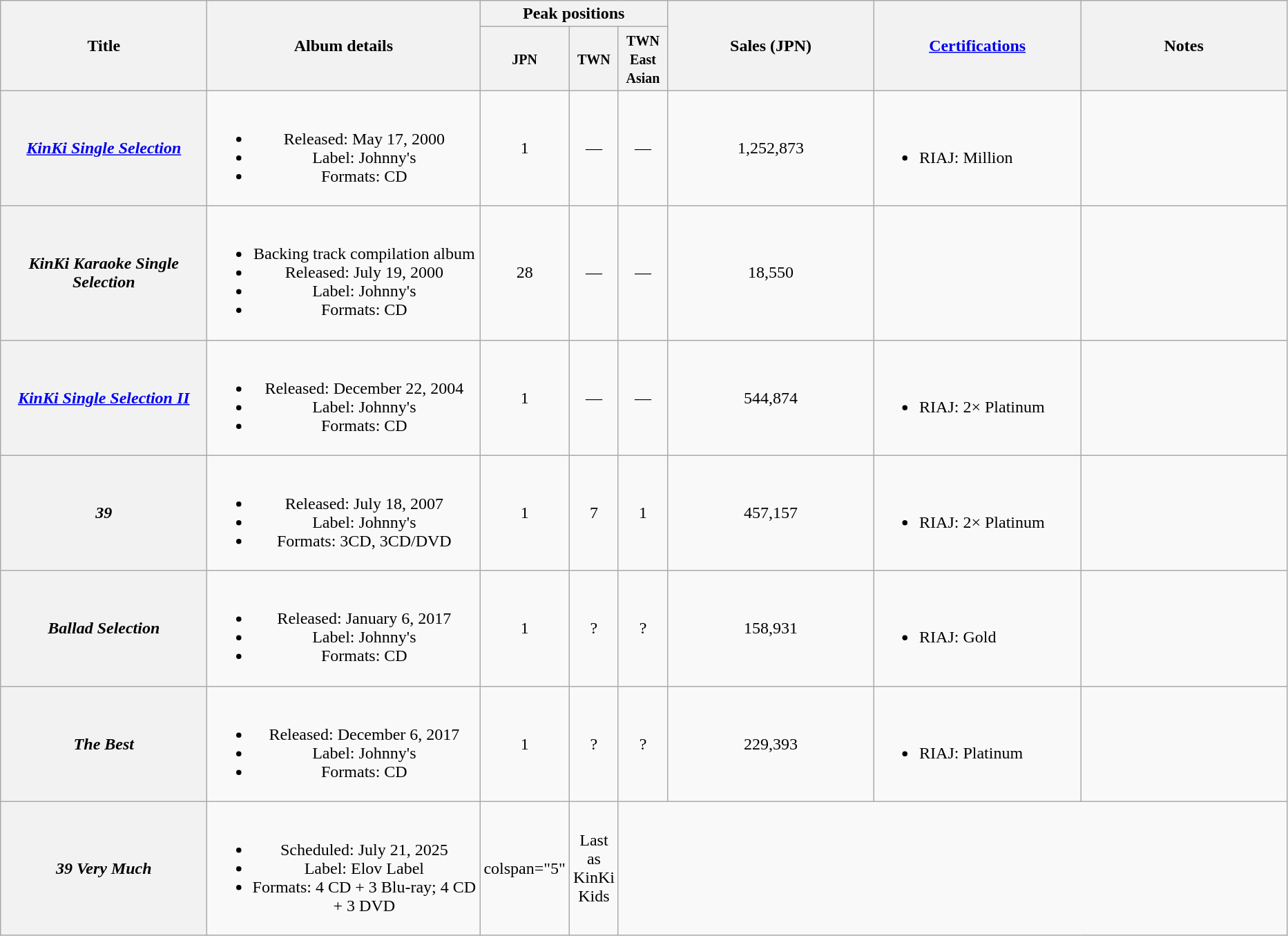<table class="wikitable plainrowheaders" style="text-align:center;">
<tr>
<th style="width:12em;" rowspan="2">Title</th>
<th style="width:16em;" rowspan="2">Album details</th>
<th colspan="3">Peak positions</th>
<th style="width:12em;" rowspan="2">Sales (JPN)</th>
<th style="width:12em;" rowspan="2"><a href='#'>Certifications</a></th>
<th style="width:12em;" rowspan="2">Notes</th>
</tr>
<tr>
<th style="width:2.5em;"><small>JPN</small><br></th>
<th style="width:2.5em;"><small>TWN</small><br></th>
<th style="width:2.5em;"><small>TWN East Asian</small><br></th>
</tr>
<tr>
<th scope="row"><em><a href='#'>KinKi Single Selection</a></em></th>
<td><br><ul><li>Released: May 17, 2000</li><li>Label: Johnny's</li><li>Formats: CD</li></ul></td>
<td>1</td>
<td>—</td>
<td>—</td>
<td>1,252,873</td>
<td align="left"><br><ul><li>RIAJ: Million</li></ul></td>
<td></td>
</tr>
<tr>
<th scope="row"><em>KinKi Karaoke Single Selection</em></th>
<td><br><ul><li>Backing track compilation album</li><li>Released: July 19, 2000</li><li>Label: Johnny's</li><li>Formats: CD</li></ul></td>
<td>28</td>
<td>—</td>
<td>—</td>
<td>18,550</td>
<td align="left"></td>
<td></td>
</tr>
<tr>
<th scope="row"><em><a href='#'>KinKi Single Selection II</a></em></th>
<td><br><ul><li>Released: December 22, 2004</li><li>Label: Johnny's</li><li>Formats: CD</li></ul></td>
<td>1</td>
<td>—</td>
<td>—</td>
<td>544,874</td>
<td align="left"><br><ul><li>RIAJ: 2× Platinum</li></ul></td>
<td></td>
</tr>
<tr>
<th scope="row"><em>39</em></th>
<td><br><ul><li>Released: July 18, 2007</li><li>Label: Johnny's</li><li>Formats: 3CD, 3CD/DVD</li></ul></td>
<td>1</td>
<td>7</td>
<td>1</td>
<td>457,157</td>
<td align="left"><br><ul><li>RIAJ: 2× Platinum</li></ul></td>
<td></td>
</tr>
<tr>
<th scope="row"><em>Ballad Selection</em></th>
<td><br><ul><li>Released: January 6, 2017</li><li>Label: Johnny's</li><li>Formats: CD</li></ul></td>
<td>1</td>
<td>?</td>
<td>?</td>
<td>158,931</td>
<td align="left"><br><ul><li>RIAJ: Gold</li></ul></td>
<td></td>
</tr>
<tr>
<th scope="row"><em>The Best</em></th>
<td><br><ul><li>Released: December 6, 2017</li><li>Label: Johnny's</li><li>Formats: CD</li></ul></td>
<td>1</td>
<td>?</td>
<td>?</td>
<td>229,393</td>
<td align="left"><br><ul><li>RIAJ: Platinum</li></ul></td>
<td></td>
</tr>
<tr>
<th scope="row"><em>39 Very Much</em></th>
<td><br><ul><li>Scheduled: July 21, 2025</li><li>Label: Elov Label</li><li>Formats: 4 CD + 3 Blu-ray; 4 CD + 3 DVD</li></ul></td>
<td>colspan="5" </td>
<td>Last as KinKi Kids</td>
</tr>
</table>
